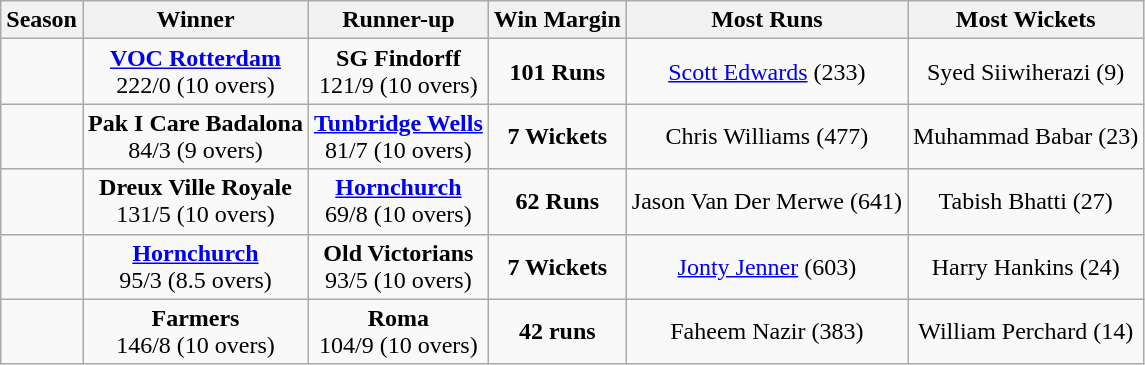<table class="wikitable" style="text-align:center">
<tr>
<th>Season</th>
<th>Winner</th>
<th>Runner-up</th>
<th>Win Margin</th>
<th>Most Runs</th>
<th>Most Wickets</th>
</tr>
<tr>
<td></td>
<td> <strong><a href='#'>VOC Rotterdam</a></strong><br>222/0 (10 overs)</td>
<td> <strong>SG Findorff</strong><br>121/9 (10 overs)</td>
<td><strong>101 Runs</strong></td>
<td> <a href='#'>Scott Edwards</a> (233)</td>
<td> Syed Siiwiherazi (9)</td>
</tr>
<tr>
<td></td>
<td> <strong>Pak I Care Badalona</strong> <br> 84/3 (9 overs)</td>
<td> <strong><a href='#'>Tunbridge Wells</a></strong> <br> 81/7 (10 overs)</td>
<td><strong>7 Wickets</strong></td>
<td> Chris Williams (477)</td>
<td> Muhammad Babar (23)</td>
</tr>
<tr>
<td></td>
<td> <strong>Dreux Ville Royale</strong> <br> 131/5 (10 overs)</td>
<td> <strong><a href='#'>Hornchurch</a></strong> <br> 69/8 (10 overs)</td>
<td><strong>62 Runs</strong></td>
<td> Jason Van Der Merwe (641)</td>
<td> Tabish Bhatti (27)</td>
</tr>
<tr>
<td></td>
<td> <strong><a href='#'>Hornchurch</a></strong> <br>95/3 (8.5 overs)</td>
<td> <strong>Old Victorians</strong> <br> 93/5 (10 overs)</td>
<td><strong>7 Wickets</strong></td>
<td> <a href='#'>Jonty Jenner</a> (603)</td>
<td> Harry Hankins (24)</td>
</tr>
<tr>
<td></td>
<td> <strong>Farmers</strong> <br>146/8 (10 overs)</td>
<td> <strong>Roma</strong> <br>104/9 (10 overs)</td>
<td><strong>42 runs</strong></td>
<td> Faheem Nazir (383)</td>
<td> William Perchard (14)</td>
</tr>
</table>
